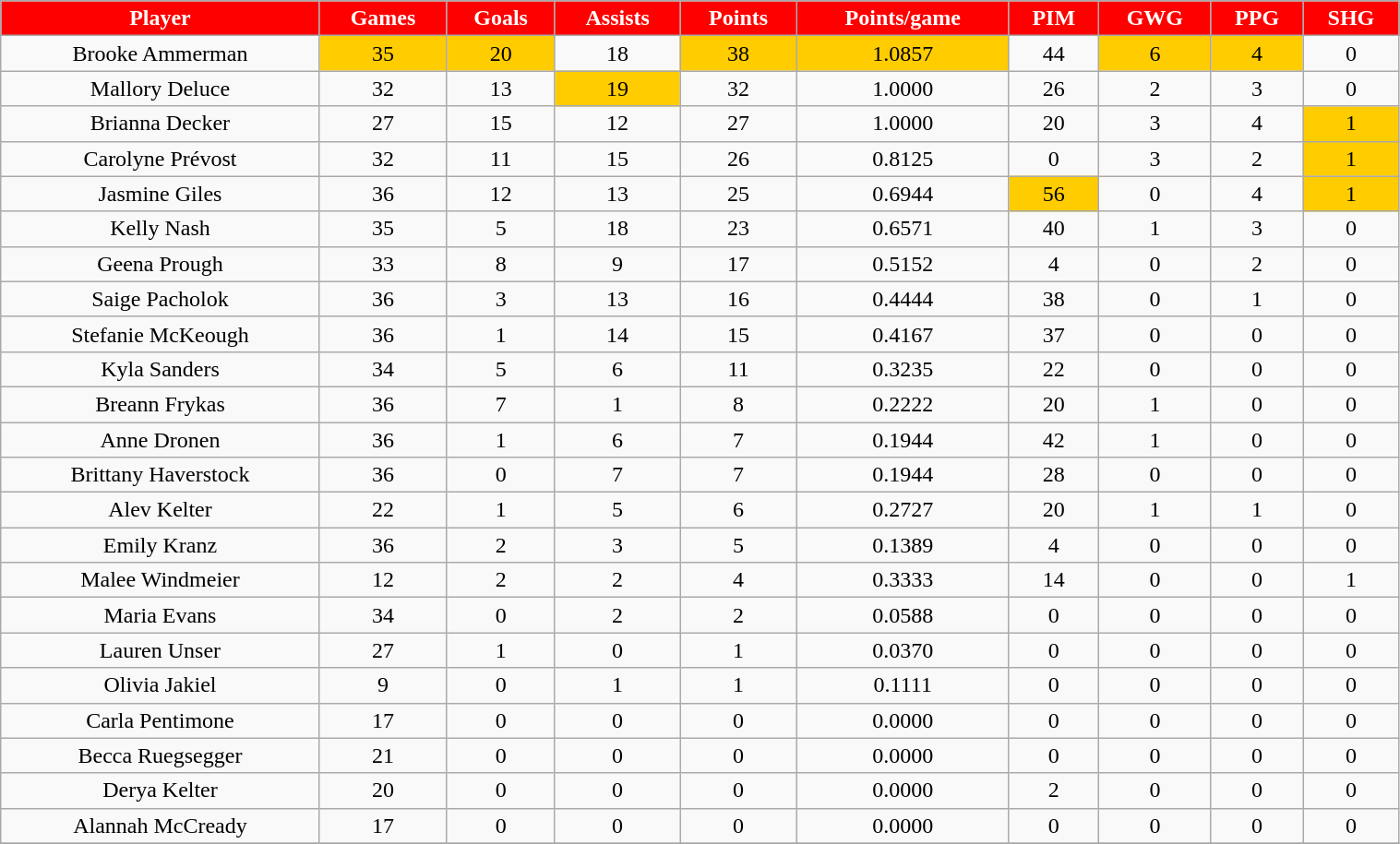<table class="wikitable" width="80%">
<tr align="center"  style="background:red;color:#FFFFFF;">
<td><strong>Player</strong></td>
<td><strong>Games</strong></td>
<td><strong>Goals</strong></td>
<td><strong>Assists</strong></td>
<td><strong>Points</strong></td>
<td><strong>Points/game</strong></td>
<td><strong>PIM</strong></td>
<td><strong>GWG</strong></td>
<td><strong>PPG</strong></td>
<td><strong>SHG</strong></td>
</tr>
<tr align="center" bgcolor="">
<td>Brooke Ammerman</td>
<td bgcolor="#FFCC00">35</td>
<td bgcolor="#FFCC00">20</td>
<td>18</td>
<td bgcolor="#FFCC00">38</td>
<td bgcolor="#FFCC00">1.0857</td>
<td>44</td>
<td bgcolor="#FFCC00">6</td>
<td bgcolor="#FFCC00">4</td>
<td>0</td>
</tr>
<tr align="center" bgcolor="">
<td>Mallory Deluce</td>
<td>32</td>
<td>13</td>
<td bgcolor="#FFCC00">19</td>
<td>32</td>
<td>1.0000</td>
<td>26</td>
<td>2</td>
<td>3</td>
<td>0</td>
</tr>
<tr align="center" bgcolor="">
<td>Brianna Decker</td>
<td>27</td>
<td>15</td>
<td>12</td>
<td>27</td>
<td>1.0000</td>
<td>20</td>
<td>3</td>
<td>4</td>
<td bgcolor="#FFCC00">1</td>
</tr>
<tr align="center" bgcolor="">
<td>Carolyne Prévost</td>
<td>32</td>
<td>11</td>
<td>15</td>
<td>26</td>
<td>0.8125</td>
<td>0</td>
<td>3</td>
<td>2</td>
<td bgcolor="#FFCC00">1</td>
</tr>
<tr align="center" bgcolor="">
<td>Jasmine Giles</td>
<td>36</td>
<td>12</td>
<td>13</td>
<td>25</td>
<td>0.6944</td>
<td bgcolor="#FFCC00">56</td>
<td>0</td>
<td>4</td>
<td bgcolor="#FFCC00">1</td>
</tr>
<tr align="center" bgcolor="">
<td>Kelly Nash</td>
<td>35</td>
<td>5</td>
<td>18</td>
<td>23</td>
<td>0.6571</td>
<td>40</td>
<td>1</td>
<td>3</td>
<td>0</td>
</tr>
<tr align="center" bgcolor="">
<td>Geena Prough</td>
<td>33</td>
<td>8</td>
<td>9</td>
<td>17</td>
<td>0.5152</td>
<td>4</td>
<td>0</td>
<td>2</td>
<td>0</td>
</tr>
<tr align="center" bgcolor="">
<td>Saige Pacholok</td>
<td>36</td>
<td>3</td>
<td>13</td>
<td>16</td>
<td>0.4444</td>
<td>38</td>
<td>0</td>
<td>1</td>
<td>0</td>
</tr>
<tr align="center" bgcolor="">
<td>Stefanie McKeough</td>
<td>36</td>
<td>1</td>
<td>14</td>
<td>15</td>
<td>0.4167</td>
<td>37</td>
<td>0</td>
<td>0</td>
<td>0</td>
</tr>
<tr align="center" bgcolor="">
<td>Kyla Sanders</td>
<td>34</td>
<td>5</td>
<td>6</td>
<td>11</td>
<td>0.3235</td>
<td>22</td>
<td>0</td>
<td>0</td>
<td>0</td>
</tr>
<tr align="center" bgcolor="">
<td>Breann Frykas</td>
<td>36</td>
<td>7</td>
<td>1</td>
<td>8</td>
<td>0.2222</td>
<td>20</td>
<td>1</td>
<td>0</td>
<td>0</td>
</tr>
<tr align="center" bgcolor="">
<td>Anne Dronen</td>
<td>36</td>
<td>1</td>
<td>6</td>
<td>7</td>
<td>0.1944</td>
<td>42</td>
<td>1</td>
<td>0</td>
<td>0</td>
</tr>
<tr align="center" bgcolor="">
<td>Brittany Haverstock</td>
<td>36</td>
<td>0</td>
<td>7</td>
<td>7</td>
<td>0.1944</td>
<td>28</td>
<td>0</td>
<td>0</td>
<td>0</td>
</tr>
<tr align="center" bgcolor="">
<td>Alev Kelter</td>
<td>22</td>
<td>1</td>
<td>5</td>
<td>6</td>
<td>0.2727</td>
<td>20</td>
<td>1</td>
<td>1</td>
<td>0</td>
</tr>
<tr align="center" bgcolor="">
<td>Emily Kranz</td>
<td>36</td>
<td>2</td>
<td>3</td>
<td>5</td>
<td>0.1389</td>
<td>4</td>
<td>0</td>
<td>0</td>
<td>0</td>
</tr>
<tr align="center" bgcolor="">
<td>Malee Windmeier</td>
<td>12</td>
<td>2</td>
<td>2</td>
<td>4</td>
<td>0.3333</td>
<td>14</td>
<td>0</td>
<td>0</td>
<td>1</td>
</tr>
<tr align="center" bgcolor="">
<td>Maria Evans</td>
<td>34</td>
<td>0</td>
<td>2</td>
<td>2</td>
<td>0.0588</td>
<td>0</td>
<td>0</td>
<td>0</td>
<td>0</td>
</tr>
<tr align="center" bgcolor="">
<td>Lauren Unser</td>
<td>27</td>
<td>1</td>
<td>0</td>
<td>1</td>
<td>0.0370</td>
<td>0</td>
<td>0</td>
<td>0</td>
<td>0</td>
</tr>
<tr align="center" bgcolor="">
<td>Olivia Jakiel</td>
<td>9</td>
<td>0</td>
<td>1</td>
<td>1</td>
<td>0.1111</td>
<td>0</td>
<td>0</td>
<td>0</td>
<td>0</td>
</tr>
<tr align="center" bgcolor="">
<td>Carla Pentimone</td>
<td>17</td>
<td>0</td>
<td>0</td>
<td>0</td>
<td>0.0000</td>
<td>0</td>
<td>0</td>
<td>0</td>
<td>0</td>
</tr>
<tr align="center" bgcolor="">
<td>Becca Ruegsegger</td>
<td>21</td>
<td>0</td>
<td>0</td>
<td>0</td>
<td>0.0000</td>
<td>0</td>
<td>0</td>
<td>0</td>
<td>0</td>
</tr>
<tr align="center" bgcolor="">
<td>Derya Kelter</td>
<td>20</td>
<td>0</td>
<td>0</td>
<td>0</td>
<td>0.0000</td>
<td>2</td>
<td>0</td>
<td>0</td>
<td>0</td>
</tr>
<tr align="center" bgcolor="">
<td>Alannah McCready</td>
<td>17</td>
<td>0</td>
<td>0</td>
<td>0</td>
<td>0.0000</td>
<td>0</td>
<td>0</td>
<td>0</td>
<td>0</td>
</tr>
<tr align="center" bgcolor="">
</tr>
</table>
